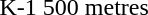<table>
<tr>
<td>K-1 500 metres<br></td>
<td></td>
<td></td>
<td></td>
</tr>
</table>
